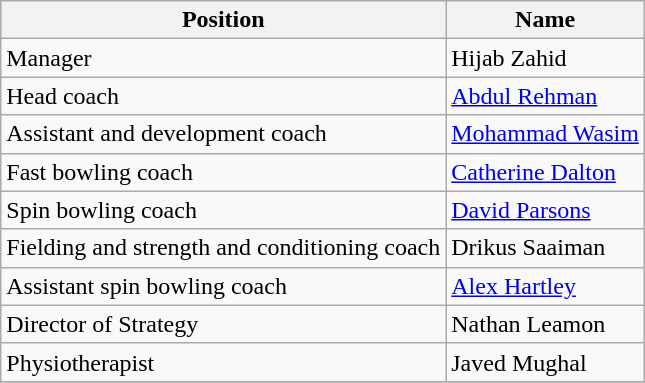<table class="wikitable">
<tr>
<th>Position</th>
<th>Name</th>
</tr>
<tr>
<td>Manager</td>
<td>Hijab Zahid</td>
</tr>
<tr>
<td>Head coach</td>
<td><a href='#'>Abdul Rehman</a></td>
</tr>
<tr>
<td>Assistant and development coach</td>
<td><a href='#'>Mohammad Wasim</a></td>
</tr>
<tr>
<td>Fast bowling coach</td>
<td><a href='#'>Catherine Dalton</a></td>
</tr>
<tr>
<td>Spin bowling coach</td>
<td><a href='#'>David Parsons</a></td>
</tr>
<tr>
<td>Fielding and strength and conditioning coach</td>
<td>Drikus Saaiman</td>
</tr>
<tr>
<td>Assistant spin bowling coach</td>
<td><a href='#'>Alex Hartley</a></td>
</tr>
<tr>
<td>Director of Strategy</td>
<td>Nathan Leamon</td>
</tr>
<tr>
<td>Physiotherapist</td>
<td>Javed Mughal</td>
</tr>
<tr>
</tr>
</table>
